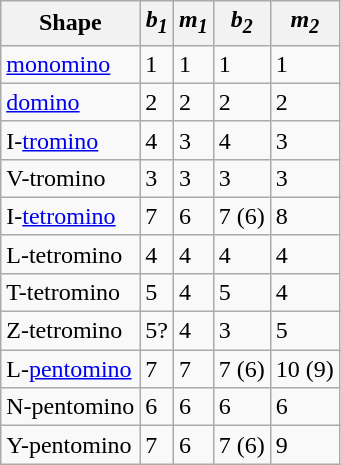<table class="wikitable">
<tr>
<th>Shape</th>
<th><em>b<sub>1</sub></em></th>
<th><em>m<sub>1</sub></em></th>
<th><em>b<sub>2</sub></em></th>
<th><em>m<sub>2</sub></em></th>
</tr>
<tr>
<td><a href='#'>monomino</a></td>
<td>1</td>
<td>1</td>
<td>1</td>
<td>1</td>
</tr>
<tr>
<td><a href='#'>domino</a></td>
<td>2</td>
<td>2</td>
<td>2</td>
<td>2</td>
</tr>
<tr>
<td>I-<a href='#'>tromino</a></td>
<td>4</td>
<td>3</td>
<td>4</td>
<td>3</td>
</tr>
<tr>
<td>V-tromino</td>
<td>3</td>
<td>3</td>
<td>3</td>
<td>3</td>
</tr>
<tr>
<td>I-<a href='#'>tetromino</a></td>
<td>7</td>
<td>6</td>
<td>7 (6)</td>
<td>8</td>
</tr>
<tr>
<td>L-tetromino</td>
<td>4</td>
<td>4</td>
<td>4</td>
<td>4</td>
</tr>
<tr>
<td>T-tetromino</td>
<td>5</td>
<td>4</td>
<td>5</td>
<td>4</td>
</tr>
<tr>
<td>Z-tetromino</td>
<td>5?</td>
<td>4</td>
<td>3</td>
<td>5</td>
</tr>
<tr>
<td>L-<a href='#'>pentomino</a></td>
<td>7</td>
<td>7</td>
<td>7 (6)</td>
<td>10 (9)</td>
</tr>
<tr>
<td>N-pentomino</td>
<td>6</td>
<td>6</td>
<td>6</td>
<td>6</td>
</tr>
<tr>
<td>Y-pentomino</td>
<td>7</td>
<td>6</td>
<td>7 (6)</td>
<td>9</td>
</tr>
</table>
